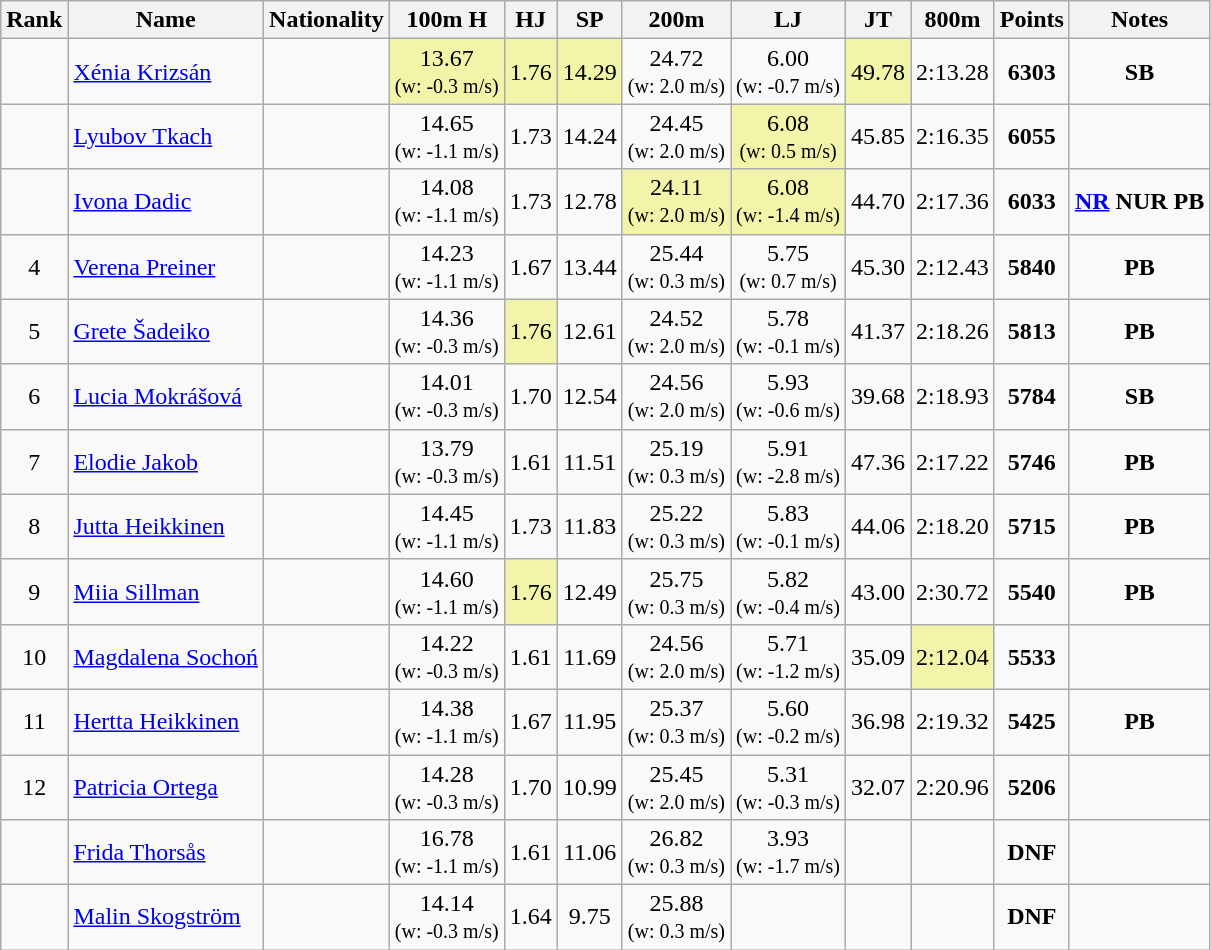<table class="wikitable sortable" style="text-align:center">
<tr>
<th>Rank</th>
<th>Name</th>
<th>Nationality</th>
<th>100m H</th>
<th>HJ</th>
<th>SP</th>
<th>200m</th>
<th>LJ</th>
<th>JT</th>
<th>800m</th>
<th>Points</th>
<th>Notes</th>
</tr>
<tr>
<td></td>
<td align=left><a href='#'>Xénia Krizsán</a></td>
<td align=left></td>
<td bgcolor=#F2F5A9>13.67<br><small>(w: -0.3 m/s)</small></td>
<td bgcolor=#F2F5A9>1.76</td>
<td bgcolor=#F2F5A9>14.29</td>
<td>24.72<br><small>(w: 2.0 m/s)</small></td>
<td>6.00<br><small>(w: -0.7 m/s)</small></td>
<td bgcolor=#F2F5A9>49.78</td>
<td>2:13.28</td>
<td><strong>6303</strong></td>
<td><strong>SB</strong></td>
</tr>
<tr>
<td></td>
<td align=left><a href='#'>Lyubov Tkach</a></td>
<td align=left></td>
<td>14.65<br><small>(w: -1.1 m/s)</small></td>
<td>1.73</td>
<td>14.24</td>
<td>24.45<br><small>(w: 2.0 m/s)</small></td>
<td bgcolor=#F2F5A9>6.08<br><small>(w: 0.5 m/s)</small></td>
<td>45.85</td>
<td>2:16.35</td>
<td><strong>6055</strong></td>
<td></td>
</tr>
<tr>
<td></td>
<td align=left><a href='#'>Ivona Dadic</a></td>
<td align=left></td>
<td>14.08<br><small>(w: -1.1 m/s)</small></td>
<td>1.73</td>
<td>12.78</td>
<td bgcolor=#F2F5A9>24.11<br><small>(w: 2.0 m/s)</small></td>
<td bgcolor=#F2F5A9>6.08<br><small>(w: -1.4 m/s)</small></td>
<td>44.70</td>
<td>2:17.36</td>
<td><strong>6033</strong></td>
<td><strong><a href='#'>NR</a> NUR PB</strong></td>
</tr>
<tr>
<td>4</td>
<td align=left><a href='#'>Verena Preiner</a></td>
<td align=left></td>
<td>14.23<br><small>(w: -1.1 m/s)</small></td>
<td>1.67</td>
<td>13.44</td>
<td>25.44<br><small>(w: 0.3 m/s)</small></td>
<td>5.75<br><small>(w: 0.7 m/s)</small></td>
<td>45.30</td>
<td>2:12.43</td>
<td><strong>5840</strong></td>
<td><strong>PB</strong></td>
</tr>
<tr>
<td>5</td>
<td align=left><a href='#'>Grete Šadeiko</a></td>
<td align=left></td>
<td>14.36<br><small>(w: -0.3 m/s)</small></td>
<td bgcolor=#F2F5A9>1.76</td>
<td>12.61</td>
<td>24.52<br><small>(w: 2.0 m/s)</small></td>
<td>5.78<br><small>(w: -0.1 m/s)</small></td>
<td>41.37</td>
<td>2:18.26</td>
<td><strong>5813</strong></td>
<td><strong>PB</strong></td>
</tr>
<tr>
<td>6</td>
<td align=left><a href='#'>Lucia Mokrášová</a></td>
<td align=left></td>
<td>14.01<br><small>(w: -0.3 m/s)</small></td>
<td>1.70</td>
<td>12.54</td>
<td>24.56<br><small>(w: 2.0 m/s)</small></td>
<td>5.93<br><small>(w: -0.6 m/s)</small></td>
<td>39.68</td>
<td>2:18.93</td>
<td><strong>5784</strong></td>
<td><strong>SB</strong></td>
</tr>
<tr>
<td>7</td>
<td align=left><a href='#'>Elodie Jakob</a></td>
<td align=left></td>
<td>13.79<br><small>(w: -0.3 m/s)</small></td>
<td>1.61</td>
<td>11.51</td>
<td>25.19<br><small>(w: 0.3 m/s)</small></td>
<td>5.91<br><small>(w: -2.8 m/s)</small></td>
<td>47.36</td>
<td>2:17.22</td>
<td><strong>5746</strong></td>
<td><strong>PB</strong></td>
</tr>
<tr>
<td>8</td>
<td align=left><a href='#'>Jutta Heikkinen</a></td>
<td align=left></td>
<td>14.45<br><small>(w: -1.1 m/s)</small></td>
<td>1.73</td>
<td>11.83</td>
<td>25.22<br><small>(w: 0.3 m/s)</small></td>
<td>5.83<br><small>(w: -0.1 m/s)</small></td>
<td>44.06</td>
<td>2:18.20</td>
<td><strong>5715</strong></td>
<td><strong>PB</strong></td>
</tr>
<tr>
<td>9</td>
<td align=left><a href='#'>Miia Sillman</a></td>
<td align=left></td>
<td>14.60<br><small>(w: -1.1 m/s)</small></td>
<td bgcolor=#F2F5A9>1.76</td>
<td>12.49</td>
<td>25.75<br><small>(w: 0.3 m/s)</small></td>
<td>5.82<br><small>(w: -0.4 m/s)</small></td>
<td>43.00</td>
<td>2:30.72</td>
<td><strong>5540</strong></td>
<td><strong>PB</strong></td>
</tr>
<tr>
<td>10</td>
<td align=left><a href='#'>Magdalena Sochoń</a></td>
<td align=left></td>
<td>14.22<br><small>(w: -0.3 m/s)</small></td>
<td>1.61</td>
<td>11.69</td>
<td>24.56<br><small>(w: 2.0 m/s)</small></td>
<td>5.71<br><small>(w: -1.2 m/s)</small></td>
<td>35.09</td>
<td bgcolor=#F2F5A9>2:12.04</td>
<td><strong>5533</strong></td>
<td></td>
</tr>
<tr>
<td>11</td>
<td align=left><a href='#'>Hertta Heikkinen</a></td>
<td align=left></td>
<td>14.38<br><small>(w: -1.1 m/s)</small></td>
<td>1.67</td>
<td>11.95</td>
<td>25.37<br><small>(w: 0.3 m/s)</small></td>
<td>5.60<br><small>(w: -0.2 m/s)</small></td>
<td>36.98</td>
<td>2:19.32</td>
<td><strong>5425</strong></td>
<td><strong>PB</strong></td>
</tr>
<tr>
<td>12</td>
<td align=left><a href='#'>Patricia Ortega</a></td>
<td align=left></td>
<td>14.28<br><small>(w: -0.3 m/s)</small></td>
<td>1.70</td>
<td>10.99</td>
<td>25.45<br><small>(w: 2.0 m/s)</small></td>
<td>5.31<br><small>(w: -0.3 m/s)</small></td>
<td>32.07</td>
<td>2:20.96</td>
<td><strong>5206</strong></td>
<td></td>
</tr>
<tr>
<td></td>
<td align=left><a href='#'>Frida Thorsås</a></td>
<td align=left></td>
<td>16.78<br><small>(w: -1.1 m/s)</small></td>
<td>1.61</td>
<td>11.06</td>
<td>26.82<br><small>(w: 0.3 m/s)</small></td>
<td>3.93<br><small>(w: -1.7 m/s)</small></td>
<td></td>
<td></td>
<td><strong>DNF</strong></td>
<td></td>
</tr>
<tr>
<td></td>
<td align=left><a href='#'>Malin Skogström</a></td>
<td align=left></td>
<td>14.14<br><small>(w: -0.3 m/s)</small></td>
<td>1.64</td>
<td>9.75</td>
<td>25.88<br><small>(w: 0.3 m/s)</small></td>
<td></td>
<td></td>
<td></td>
<td><strong>DNF</strong></td>
<td></td>
</tr>
</table>
